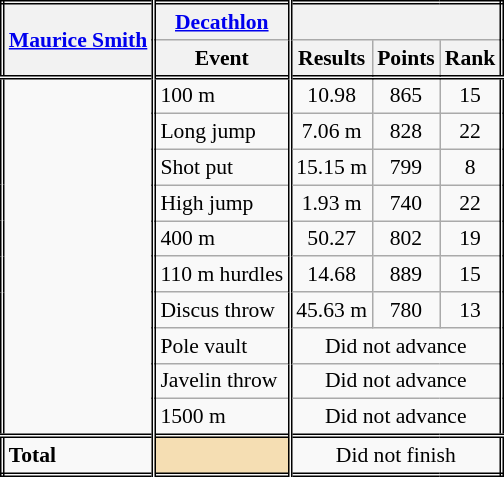<table class=wikitable style="font-size:90%; border: double;">
<tr>
<th style="border-right:double" rowspan="2"><a href='#'>Maurice Smith</a></th>
<th style="border-right:double"><a href='#'>Decathlon</a></th>
<th colspan="3"></th>
</tr>
<tr>
<th style="border-right:double">Event</th>
<th>Results</th>
<th>Points</th>
<th>Rank</th>
</tr>
<tr style="border-top: double;">
<td style="border-right:double" rowspan="10"></td>
<td style="border-right:double">100 m</td>
<td align=center>10.98</td>
<td align=center>865</td>
<td align=center>15</td>
</tr>
<tr>
<td style="border-right:double">Long jump</td>
<td align=center>7.06 m</td>
<td align=center>828</td>
<td align=center>22</td>
</tr>
<tr>
<td style="border-right:double">Shot put</td>
<td align=center>15.15 m</td>
<td align=center>799</td>
<td align=center>8</td>
</tr>
<tr>
<td style="border-right:double">High jump</td>
<td align=center>1.93 m</td>
<td align=center>740</td>
<td align=center>22</td>
</tr>
<tr>
<td style="border-right:double">400 m</td>
<td align=center>50.27</td>
<td align=center>802</td>
<td align=center>19</td>
</tr>
<tr>
<td style="border-right:double">110 m hurdles</td>
<td align=center>14.68</td>
<td align=center>889</td>
<td align=center>15</td>
</tr>
<tr>
<td style="border-right:double">Discus throw</td>
<td align=center>45.63 m</td>
<td align=center>780</td>
<td align=center>13</td>
</tr>
<tr>
<td style="border-right:double">Pole vault</td>
<td colspan="3" align=center>Did not advance</td>
</tr>
<tr>
<td style="border-right:double">Javelin throw</td>
<td colspan="3" align=center>Did not advance</td>
</tr>
<tr>
<td style="border-right:double">1500 m</td>
<td colspan="3" align=center>Did not advance</td>
</tr>
<tr style="border-top: double;">
<td style="border-right:double"><strong>Total</strong></td>
<td colspan="1" style="background:wheat; border-right:double;"></td>
<td colspan="3" align=center>Did not finish</td>
</tr>
</table>
